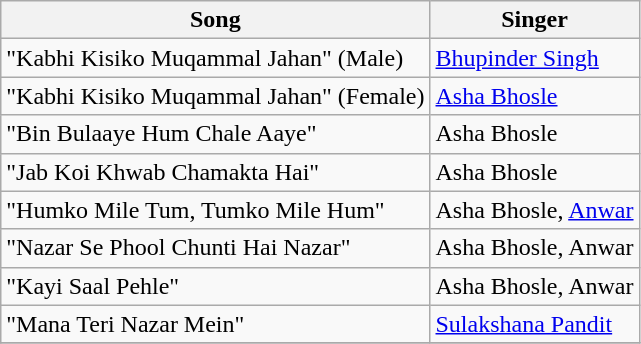<table class="wikitable">
<tr>
<th>Song</th>
<th>Singer</th>
</tr>
<tr>
<td>"Kabhi Kisiko Muqammal Jahan" (Male)</td>
<td><a href='#'>Bhupinder Singh</a></td>
</tr>
<tr>
<td>"Kabhi Kisiko Muqammal Jahan" (Female)</td>
<td><a href='#'>Asha Bhosle</a></td>
</tr>
<tr>
<td>"Bin Bulaaye Hum Chale Aaye"</td>
<td>Asha Bhosle</td>
</tr>
<tr>
<td>"Jab Koi Khwab Chamakta Hai"</td>
<td>Asha Bhosle</td>
</tr>
<tr>
<td>"Humko Mile Tum, Tumko Mile Hum"</td>
<td>Asha Bhosle, <a href='#'>Anwar</a></td>
</tr>
<tr>
<td>"Nazar Se Phool Chunti Hai Nazar"</td>
<td>Asha Bhosle, Anwar</td>
</tr>
<tr>
<td>"Kayi Saal Pehle"</td>
<td>Asha Bhosle, Anwar</td>
</tr>
<tr>
<td>"Mana Teri Nazar Mein"</td>
<td><a href='#'>Sulakshana Pandit</a></td>
</tr>
<tr>
</tr>
</table>
